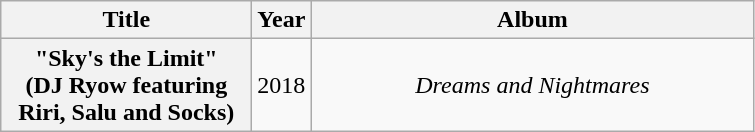<table class="wikitable plainrowheaders" style="text-align:center;">
<tr>
<th scope="col" style="width:10em;">Title</th>
<th>Year</th>
<th scope="col" style="width:18em;">Album</th>
</tr>
<tr>
<th scope="row">"Sky's the Limit"<br><span>(DJ Ryow featuring Riri, Salu and Socks)</span></th>
<td>2018</td>
<td><em>Dreams and Nightmares</em></td>
</tr>
</table>
